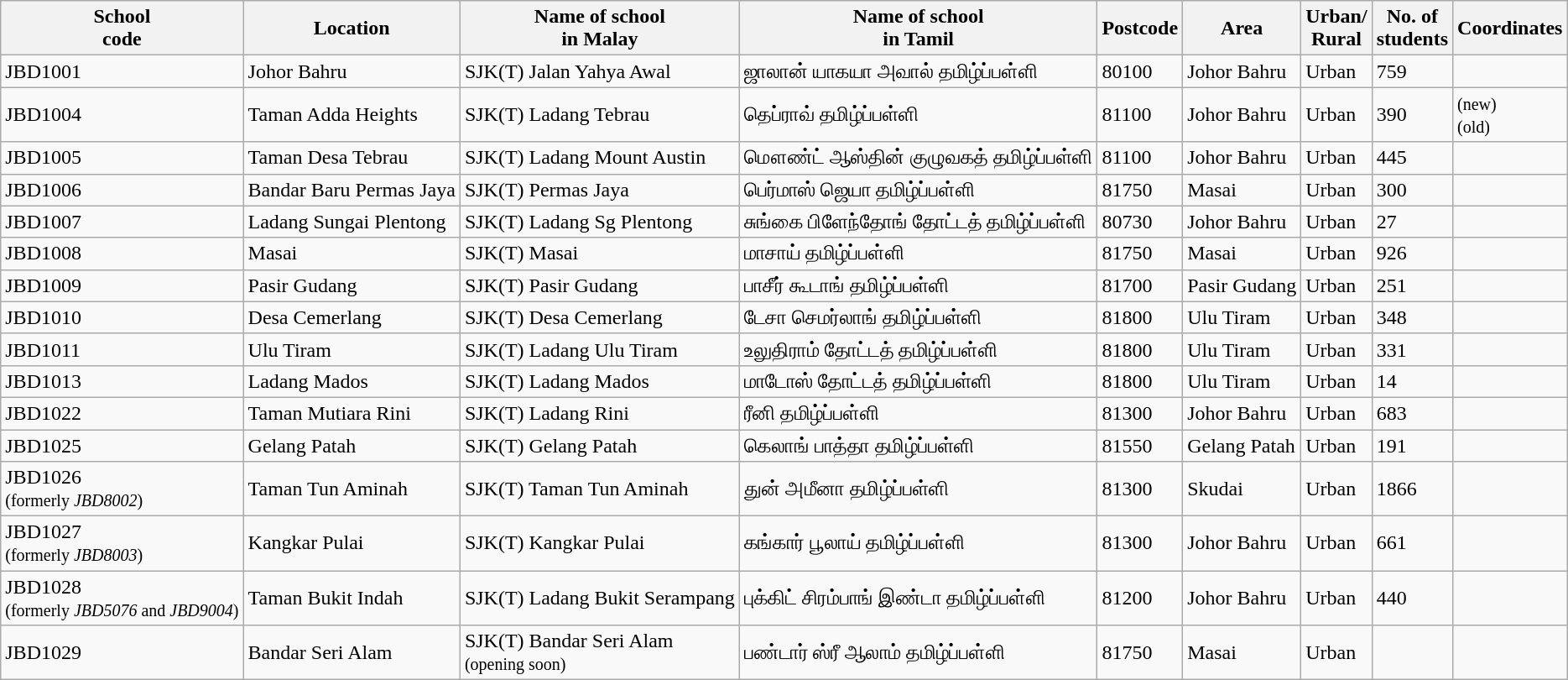<table class="wikitable sortable">
<tr>
<th>School<br>code</th>
<th>Location</th>
<th>Name of school<br>in Malay</th>
<th>Name of school<br>in Tamil</th>
<th>Postcode</th>
<th>Area</th>
<th>Urban/<br>Rural</th>
<th>No. of<br>students</th>
<th>Coordinates</th>
</tr>
<tr>
<td>JBD1001</td>
<td>Johor Bahru</td>
<td>SJK(T) Jalan Yahya Awal</td>
<td>ஜாலான் யாகயா அவால் தமிழ்ப்பள்ளி</td>
<td>80100</td>
<td>Johor Bahru</td>
<td>Urban</td>
<td>759</td>
<td></td>
</tr>
<tr>
<td>JBD1004</td>
<td>Taman Adda Heights</td>
<td>SJK(T) Ladang Tebrau</td>
<td>தெப்ராவ் தமிழ்ப்பள்ளி</td>
<td>81100</td>
<td>Johor Bahru</td>
<td>Urban</td>
<td>390</td>
<td><small>(new)</small><br><small>(old)</small></td>
</tr>
<tr>
<td>JBD1005</td>
<td>Taman Desa Tebrau</td>
<td>SJK(T) Ladang Mount Austin</td>
<td>மௌண்ட் ஆஸ்தின் குழுவகத் தமிழ்ப்பள்ளி</td>
<td>81100</td>
<td>Johor Bahru</td>
<td>Urban</td>
<td>445</td>
<td></td>
</tr>
<tr>
<td>JBD1006</td>
<td>Bandar Baru Permas Jaya</td>
<td>SJK(T) Permas Jaya</td>
<td>பெர்மாஸ் ஜெயா தமிழ்ப்பள்ளி</td>
<td>81750</td>
<td>Masai</td>
<td>Urban</td>
<td>300</td>
<td></td>
</tr>
<tr>
<td>JBD1007</td>
<td>Ladang Sungai Plentong</td>
<td>SJK(T) Ladang Sg Plentong</td>
<td>சுங்கை பிளேந்தோங் தோட்டத் தமிழ்ப்பள்ளி</td>
<td>80730</td>
<td>Johor Bahru</td>
<td>Urban</td>
<td>27</td>
<td></td>
</tr>
<tr>
<td>JBD1008</td>
<td>Masai</td>
<td>SJK(T) Masai</td>
<td>மாசாய் தமிழ்ப்பள்ளி</td>
<td>81750</td>
<td>Masai</td>
<td>Urban</td>
<td>926</td>
<td></td>
</tr>
<tr>
<td>JBD1009</td>
<td>Pasir Gudang</td>
<td>SJK(T) Pasir Gudang</td>
<td>பாசீர் கூடாங் தமிழ்ப்பள்ளி</td>
<td>81700</td>
<td>Pasir Gudang</td>
<td>Urban</td>
<td>251</td>
<td></td>
</tr>
<tr>
<td>JBD1010</td>
<td>Desa Cemerlang</td>
<td>SJK(T) Desa Cemerlang</td>
<td>டேசா செமர்லாங் தமிழ்ப்பள்ளி</td>
<td>81800</td>
<td>Ulu Tiram</td>
<td>Urban</td>
<td>348</td>
<td></td>
</tr>
<tr>
<td>JBD1011</td>
<td>Ulu Tiram</td>
<td>SJK(T) Ladang Ulu Tiram</td>
<td>உலுதிராம் தோட்டத் தமிழ்ப்பள்ளி</td>
<td>81800</td>
<td>Ulu Tiram</td>
<td>Urban</td>
<td>331</td>
<td></td>
</tr>
<tr>
<td>JBD1013</td>
<td>Ladang Mados</td>
<td>SJK(T) Ladang Mados</td>
<td>மாடோஸ் தோட்டத் தமிழ்ப்பள்ளி</td>
<td>81800</td>
<td>Ulu Tiram</td>
<td>Urban</td>
<td>14</td>
<td></td>
</tr>
<tr>
<td>JBD1022</td>
<td>Taman Mutiara Rini</td>
<td>SJK(T) Ladang Rini</td>
<td>ரீனி தமிழ்ப்பள்ளி</td>
<td>81300</td>
<td>Johor Bahru</td>
<td>Urban</td>
<td>683</td>
<td></td>
</tr>
<tr>
<td>JBD1025</td>
<td>Gelang Patah</td>
<td>SJK(T) Gelang Patah</td>
<td>கெலாங் பாத்தா தமிழ்ப்பள்ளி</td>
<td>81550</td>
<td>Gelang Patah</td>
<td>Urban</td>
<td>191</td>
<td></td>
</tr>
<tr>
<td>JBD1026<br><small>(formerly <em>JBD8002</em>)</small></td>
<td>Taman Tun Aminah</td>
<td>SJK(T) Taman Tun Aminah</td>
<td>துன் அமீனா தமிழ்ப்பள்ளி</td>
<td>81300</td>
<td>Skudai</td>
<td>Urban</td>
<td>1866</td>
<td></td>
</tr>
<tr>
<td>JBD1027<br><small>(formerly <em>JBD8003</em>)</small></td>
<td>Kangkar Pulai</td>
<td>SJK(T) Kangkar Pulai</td>
<td>கங்கார் பூலாய் தமிழ்ப்பள்ளி</td>
<td>81300</td>
<td>Johor Bahru</td>
<td>Urban</td>
<td>661</td>
<td></td>
</tr>
<tr>
<td>JBD1028<br><small>(formerly <em>JBD5076</em> and <em>JBD9004</em>)</small></td>
<td>Taman Bukit Indah</td>
<td>SJK(T) Ladang Bukit Serampang</td>
<td>புக்கிட் சிரம்பாங் இண்டா தமிழ்ப்பள்ளி</td>
<td>81200</td>
<td>Johor Bahru</td>
<td>Urban</td>
<td>440</td>
<td></td>
</tr>
<tr>
<td>JBD1029</td>
<td>Bandar Seri Alam</td>
<td>SJK(T) Bandar Seri Alam<br><small>(opening soon)</small></td>
<td>பண்டார் ஸ்ரீ ஆலாம் தமிழ்ப்பள்ளி</td>
<td>81750</td>
<td>Masai</td>
<td>Urban</td>
<td></td>
<td></td>
</tr>
</table>
